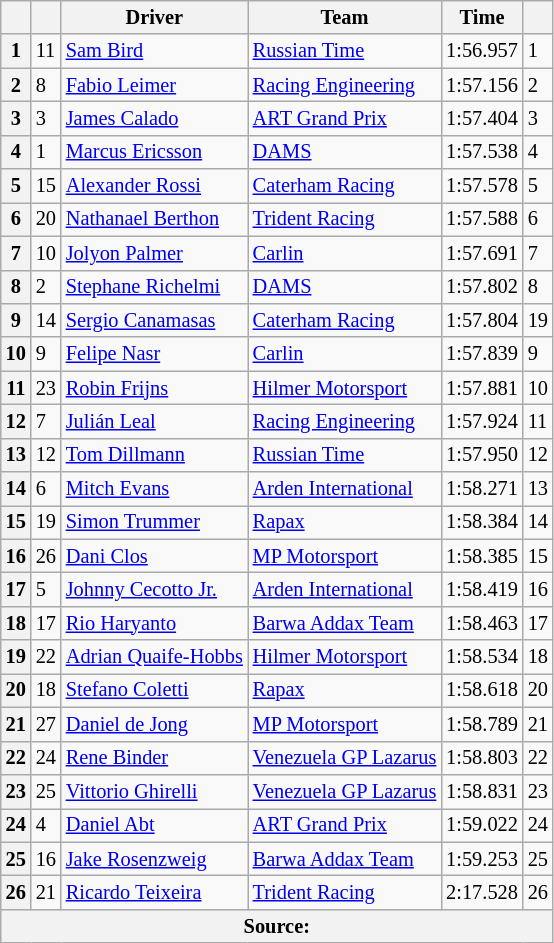<table class="wikitable" style="font-size:85%">
<tr>
<th></th>
<th></th>
<th>Driver</th>
<th>Team</th>
<th>Time</th>
<th></th>
</tr>
<tr>
<th>1</th>
<td>11</td>
<td> <a href='#'>Sam Bird</a></td>
<td><a href='#'>Russian Time</a></td>
<td>1:56.957</td>
<td>1</td>
</tr>
<tr>
<th>2</th>
<td>8</td>
<td> <a href='#'>Fabio Leimer</a></td>
<td><a href='#'>Racing Engineering</a></td>
<td>1:57.156</td>
<td>2</td>
</tr>
<tr>
<th>3</th>
<td>3</td>
<td> <a href='#'>James Calado</a></td>
<td><a href='#'>ART Grand Prix</a></td>
<td>1:57.404</td>
<td>3</td>
</tr>
<tr>
<th>4</th>
<td>1</td>
<td> <a href='#'>Marcus Ericsson</a></td>
<td><a href='#'>DAMS</a></td>
<td>1:57.538</td>
<td>4</td>
</tr>
<tr>
<th>5</th>
<td>15</td>
<td> <a href='#'>Alexander Rossi</a></td>
<td><a href='#'>Caterham Racing</a></td>
<td>1:57.578</td>
<td>5</td>
</tr>
<tr>
<th>6</th>
<td>20</td>
<td> <a href='#'>Nathanael Berthon</a></td>
<td><a href='#'>Trident Racing</a></td>
<td>1:57.588</td>
<td>6</td>
</tr>
<tr>
<th>7</th>
<td>10</td>
<td> <a href='#'>Jolyon Palmer</a></td>
<td><a href='#'>Carlin</a></td>
<td>1:57.691</td>
<td>7</td>
</tr>
<tr>
<th>8</th>
<td>2</td>
<td> <a href='#'>Stephane Richelmi</a></td>
<td><a href='#'>DAMS</a></td>
<td>1:57.802</td>
<td>8</td>
</tr>
<tr>
<th>9</th>
<td>14</td>
<td> <a href='#'>Sergio Canamasas</a></td>
<td><a href='#'>Caterham Racing</a></td>
<td>1:57.804</td>
<td>19</td>
</tr>
<tr>
<th>10</th>
<td>9</td>
<td> <a href='#'>Felipe Nasr</a></td>
<td><a href='#'>Carlin</a></td>
<td>1:57.839</td>
<td>9</td>
</tr>
<tr>
<th>11</th>
<td>23</td>
<td> <a href='#'>Robin Frijns</a></td>
<td><a href='#'>Hilmer Motorsport</a></td>
<td>1:57.881</td>
<td>10</td>
</tr>
<tr>
<th>12</th>
<td>7</td>
<td> <a href='#'>Julián Leal</a></td>
<td><a href='#'>Racing Engineering</a></td>
<td>1:57.924</td>
<td>11</td>
</tr>
<tr>
<th>13</th>
<td>12</td>
<td> <a href='#'>Tom Dillmann</a></td>
<td><a href='#'>Russian Time</a></td>
<td>1:57.950</td>
<td>12</td>
</tr>
<tr>
<th>14</th>
<td>6</td>
<td> <a href='#'>Mitch Evans</a></td>
<td><a href='#'>Arden International</a></td>
<td>1:58.271</td>
<td>13</td>
</tr>
<tr>
<th>15</th>
<td>19</td>
<td> <a href='#'>Simon Trummer</a></td>
<td><a href='#'>Rapax</a></td>
<td>1:58.384</td>
<td>14</td>
</tr>
<tr>
<th>16</th>
<td>26</td>
<td> <a href='#'>Dani Clos</a></td>
<td><a href='#'>MP Motorsport</a></td>
<td>1:58.385</td>
<td>15</td>
</tr>
<tr>
<th>17</th>
<td>5</td>
<td> <a href='#'>Johnny Cecotto Jr.</a></td>
<td><a href='#'>Arden International</a></td>
<td>1:58.419</td>
<td>16</td>
</tr>
<tr>
<th>18</th>
<td>17</td>
<td> <a href='#'>Rio Haryanto</a></td>
<td><a href='#'>Barwa Addax Team</a></td>
<td>1:58.463</td>
<td>17</td>
</tr>
<tr>
<th>19</th>
<td>22</td>
<td> <a href='#'>Adrian Quaife-Hobbs</a></td>
<td><a href='#'>Hilmer Motorsport</a></td>
<td>1:58.534</td>
<td>18</td>
</tr>
<tr>
<th>20</th>
<td>18</td>
<td> <a href='#'>Stefano Coletti</a></td>
<td><a href='#'>Rapax</a></td>
<td>1:58.618</td>
<td>20</td>
</tr>
<tr>
<th>21</th>
<td>27</td>
<td> <a href='#'>Daniel de Jong</a></td>
<td><a href='#'>MP Motorsport</a></td>
<td>1:58.789</td>
<td>21</td>
</tr>
<tr>
<th>22</th>
<td>24</td>
<td> <a href='#'>Rene Binder</a></td>
<td><a href='#'>Venezuela GP Lazarus</a></td>
<td>1:58.803</td>
<td>22</td>
</tr>
<tr>
<th>23</th>
<td>25</td>
<td> <a href='#'>Vittorio Ghirelli</a></td>
<td><a href='#'>Venezuela GP Lazarus</a></td>
<td>1:58.831</td>
<td>23</td>
</tr>
<tr>
<th>24</th>
<td>4</td>
<td> <a href='#'>Daniel Abt</a></td>
<td><a href='#'>ART Grand Prix</a></td>
<td>1:59.022</td>
<td>24</td>
</tr>
<tr>
<th>25</th>
<td>16</td>
<td> <a href='#'>Jake Rosenzweig</a></td>
<td><a href='#'>Barwa Addax Team</a></td>
<td>1:59.253</td>
<td>25</td>
</tr>
<tr>
<th>26</th>
<td>21</td>
<td> <a href='#'>Ricardo Teixeira</a></td>
<td><a href='#'>Trident Racing</a></td>
<td>2:17.528</td>
<td>26</td>
</tr>
<tr>
<th colspan="7">Source:</th>
</tr>
</table>
